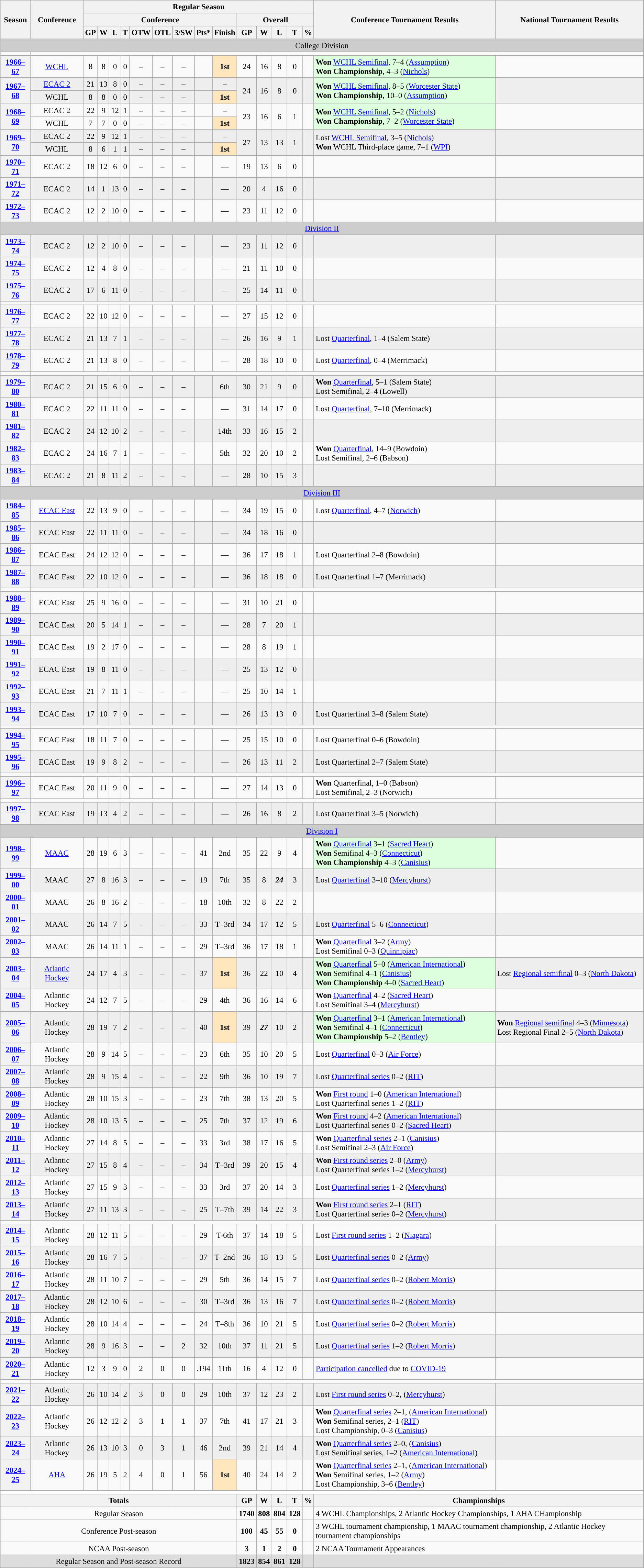<table class="wikitable" style="text-align: center; font-size: 95%">
<tr>
<th rowspan="3">Season</th>
<th rowspan="3">Conference</th>
<th colspan="14">Regular Season</th>
<th rowspan="3">Conference Tournament Results</th>
<th rowspan="3">National Tournament Results</th>
</tr>
<tr>
<th colspan="9">Conference</th>
<th colspan="5">Overall</th>
</tr>
<tr>
<th>GP</th>
<th>W</th>
<th>L</th>
<th>T</th>
<th>OTW</th>
<th>OTL</th>
<th>3/SW</th>
<th>Pts*</th>
<th>Finish</th>
<th>GP</th>
<th>W</th>
<th>L</th>
<th>T</th>
<th>%</th>
</tr>
<tr>
<td style="background:#cccccc;" colspan="18">College Division</td>
</tr>
<tr>
<td><a href='#'></a> </td>
</tr>
<tr>
<th><a href='#'>1966–67</a></th>
<td><a href='#'>WCHL</a></td>
<td>8</td>
<td>8</td>
<td>0</td>
<td>0</td>
<td>–</td>
<td>–</td>
<td>–</td>
<td></td>
<td style="background: #FFE6BD;"><strong>1st</strong></td>
<td>24</td>
<td>16</td>
<td>8</td>
<td>0</td>
<td></td>
<td style="background: #DDFFDD;" align="left"><strong>Won</strong> <a href='#'>WCHL Semifinal</a>, 7–4 (<a href='#'>Assumption</a>)<br><strong>Won Championship</strong>, 4–3 (<a href='#'>Nichols</a>)</td>
<td align="left"></td>
</tr>
<tr bgcolor=eeeeee>
<th rowspan=2><a href='#'>1967–68</a></th>
<td><a href='#'>ECAC 2</a></td>
<td>21</td>
<td>13</td>
<td>8</td>
<td>0</td>
<td>–</td>
<td>–</td>
<td>–</td>
<td></td>
<td>–</td>
<td rowspan=2>24</td>
<td rowspan=2>16</td>
<td rowspan=2>8</td>
<td rowspan=2>0</td>
<td rowspan=2></td>
<td style="background: #DDFFDD;" align="left" rowspan=2><strong>Won</strong> <a href='#'>WCHL Semifinal</a>, 8–5 (<a href='#'>Worcester State</a>)<br><strong>Won Championship</strong>, 10–0 (<a href='#'>Assumption</a>)</td>
<td align="left" rowspan=2></td>
</tr>
<tr bgcolor=eeeeee>
<td>WCHL</td>
<td>8</td>
<td>8</td>
<td>0</td>
<td>0</td>
<td>–</td>
<td>–</td>
<td>–</td>
<td></td>
<td style="background: #FFE6BD;"><strong>1st</strong></td>
</tr>
<tr>
<th rowspan=2><a href='#'>1968–69</a></th>
<td>ECAC 2</td>
<td>22</td>
<td>9</td>
<td>12</td>
<td>1</td>
<td>–</td>
<td>–</td>
<td>–</td>
<td></td>
<td>–</td>
<td rowspan=2>23</td>
<td rowspan=2>16</td>
<td rowspan=2>6</td>
<td rowspan=2>1</td>
<td rowspan=2></td>
<td style="background: #DDFFDD;" align="left" rowspan=2><strong>Won</strong> <a href='#'>WCHL Semifinal</a>, 5–2 (<a href='#'>Nichols</a>)<br><strong>Won Championship</strong>, 7–2 (<a href='#'>Worcester State</a>)</td>
<td align="left" rowspan=2></td>
</tr>
<tr>
<td>WCHL</td>
<td>7</td>
<td>7</td>
<td>0</td>
<td>0</td>
<td>–</td>
<td>–</td>
<td>–</td>
<td></td>
<td style="background: #FFE6BD;"><strong>1st</strong></td>
</tr>
<tr bgcolor=eeeeee>
<th rowspan=2><a href='#'>1969–70</a></th>
<td>ECAC 2</td>
<td>22</td>
<td>9</td>
<td>12</td>
<td>1</td>
<td>–</td>
<td>–</td>
<td>–</td>
<td></td>
<td>–</td>
<td rowspan=2>27</td>
<td rowspan=2>13</td>
<td rowspan=2>13</td>
<td rowspan=2>1</td>
<td rowspan=2></td>
<td align="left" rowspan=2>Lost <a href='#'>WCHL Semifinal</a>, 3–5 (<a href='#'>Nichols</a>)<br><strong>Won</strong> WCHL Third-place game, 7–1 (<a href='#'>WPI</a>)</td>
<td align="left" rowspan=2></td>
</tr>
<tr bgcolor=eeeeee>
<td>WCHL</td>
<td>8</td>
<td>6</td>
<td>1</td>
<td>1</td>
<td>–</td>
<td>–</td>
<td>–</td>
<td></td>
<td style="background: #FFE6BD;"><strong>1st</strong></td>
</tr>
<tr>
<th><a href='#'>1970–71</a></th>
<td>ECAC 2</td>
<td>18</td>
<td>12</td>
<td>6</td>
<td>0</td>
<td>–</td>
<td>–</td>
<td>–</td>
<td></td>
<td>—</td>
<td>19</td>
<td>13</td>
<td>6</td>
<td>0</td>
<td></td>
<td align="left"></td>
<td align="left"></td>
</tr>
<tr bgcolor=eeeeee>
<th><a href='#'>1971–72</a></th>
<td>ECAC 2</td>
<td>14</td>
<td>1</td>
<td>13</td>
<td>0</td>
<td>–</td>
<td>–</td>
<td>–</td>
<td></td>
<td>—</td>
<td>20</td>
<td>4</td>
<td>16</td>
<td>0</td>
<td></td>
<td align="left"></td>
<td align="left"></td>
</tr>
<tr>
<th><a href='#'>1972–73</a></th>
<td>ECAC 2</td>
<td>12</td>
<td>2</td>
<td>10</td>
<td>0</td>
<td>–</td>
<td>–</td>
<td>–</td>
<td></td>
<td>—</td>
<td>23</td>
<td>11</td>
<td>12</td>
<td>0</td>
<td></td>
<td align="left"></td>
<td align="left"></td>
</tr>
<tr>
<td style="background:#cccccc;" colspan="18"><a href='#'>Division II</a></td>
</tr>
<tr bgcolor=eeeeee>
<th><a href='#'>1973–74</a></th>
<td>ECAC 2</td>
<td>12</td>
<td>2</td>
<td>10</td>
<td>0</td>
<td>–</td>
<td>–</td>
<td>–</td>
<td></td>
<td>—</td>
<td>23</td>
<td>11</td>
<td>12</td>
<td>0</td>
<td></td>
<td align="left"></td>
<td align="left"></td>
</tr>
<tr>
<th><a href='#'>1974–75</a></th>
<td>ECAC 2</td>
<td>12</td>
<td>4</td>
<td>8</td>
<td>0</td>
<td>–</td>
<td>–</td>
<td>–</td>
<td></td>
<td>—</td>
<td>21</td>
<td>11</td>
<td>10</td>
<td>0</td>
<td></td>
<td align="left"></td>
<td align="left"></td>
</tr>
<tr bgcolor=eeeeee>
<th><a href='#'>1975–76</a></th>
<td>ECAC 2</td>
<td>17</td>
<td>6</td>
<td>11</td>
<td>0</td>
<td>–</td>
<td>–</td>
<td>–</td>
<td></td>
<td>—</td>
<td>25</td>
<td>14</td>
<td>11</td>
<td>0</td>
<td></td>
<td align="left"></td>
<td align="left"></td>
</tr>
<tr>
<td><a href='#'></a> </td>
</tr>
<tr>
<th><a href='#'>1976–77</a></th>
<td>ECAC 2</td>
<td>22</td>
<td>10</td>
<td>12</td>
<td>0</td>
<td>–</td>
<td>–</td>
<td>–</td>
<td></td>
<td>—</td>
<td>27</td>
<td>15</td>
<td>12</td>
<td>0</td>
<td></td>
<td align="left"></td>
<td align="left"></td>
</tr>
<tr bgcolor=eeeeee>
<th><a href='#'>1977–78</a></th>
<td>ECAC 2</td>
<td>21</td>
<td>13</td>
<td>7</td>
<td>1</td>
<td>–</td>
<td>–</td>
<td>–</td>
<td></td>
<td>—</td>
<td>26</td>
<td>16</td>
<td>9</td>
<td>1</td>
<td></td>
<td align="left">Lost <a href='#'>Quarterfinal</a>, 1–4 (Salem State)</td>
<td align="left"></td>
</tr>
<tr>
<th><a href='#'>1978–79</a></th>
<td>ECAC 2</td>
<td>21</td>
<td>13</td>
<td>8</td>
<td>0</td>
<td>–</td>
<td>–</td>
<td>–</td>
<td></td>
<td>—</td>
<td>28</td>
<td>18</td>
<td>10</td>
<td>0</td>
<td></td>
<td align="left">Lost <a href='#'>Quarterfinal</a>, 0–4 (Merrimack)</td>
<td align="left"></td>
</tr>
<tr>
<td><a href='#'></a> </td>
</tr>
<tr bgcolor=eeeeee>
<th><a href='#'>1979–80</a></th>
<td>ECAC 2</td>
<td>21</td>
<td>15</td>
<td>6</td>
<td>0</td>
<td>–</td>
<td>–</td>
<td>–</td>
<td></td>
<td>6th</td>
<td>30</td>
<td>21</td>
<td>9</td>
<td>0</td>
<td></td>
<td align="left"><strong>Won</strong> <a href='#'>Quarterfinal</a>, 5–1 (Salem State)<br> Lost Semifinal, 2–4 (Lowell)</td>
<td align="left"></td>
</tr>
<tr>
<th><a href='#'>1980–81</a></th>
<td>ECAC 2</td>
<td>22</td>
<td>11</td>
<td>11</td>
<td>0</td>
<td>–</td>
<td>–</td>
<td>–</td>
<td></td>
<td>—</td>
<td>31</td>
<td>14</td>
<td>17</td>
<td>0</td>
<td></td>
<td align="left">Lost <a href='#'>Quarterfinal</a>, 7–10 (Merrimack)</td>
<td align="left"></td>
</tr>
<tr bgcolor=eeeeee>
<th><a href='#'>1981–82</a></th>
<td>ECAC 2</td>
<td>24</td>
<td>12</td>
<td>10</td>
<td>2</td>
<td>–</td>
<td>–</td>
<td>–</td>
<td></td>
<td>14th</td>
<td>33</td>
<td>16</td>
<td>15</td>
<td>2</td>
<td></td>
<td align="left"></td>
<td align="left"></td>
</tr>
<tr>
<th><a href='#'>1982–83</a></th>
<td>ECAC 2</td>
<td>24</td>
<td>16</td>
<td>7</td>
<td>1</td>
<td>–</td>
<td>–</td>
<td>–</td>
<td></td>
<td>5th</td>
<td>32</td>
<td>20</td>
<td>10</td>
<td>2</td>
<td></td>
<td align="left"><strong>Won</strong> <a href='#'>Quarterfinal</a>, 14–9 (Bowdoin)<br> Lost Semifinal, 2–6 (Babson)</td>
<td align="left"></td>
</tr>
<tr bgcolor=eeeeee>
<th><a href='#'>1983–84</a></th>
<td>ECAC 2</td>
<td>21</td>
<td>8</td>
<td>11</td>
<td>2</td>
<td>–</td>
<td>–</td>
<td>–</td>
<td></td>
<td>—</td>
<td>28</td>
<td>10</td>
<td>15</td>
<td>3</td>
<td></td>
<td align="left"></td>
<td align="left"></td>
</tr>
<tr>
<td style="background:#cccccc;" colspan="18"><a href='#'>Division III</a></td>
</tr>
<tr>
<th><a href='#'>1984–85</a></th>
<td><a href='#'>ECAC East</a></td>
<td>22</td>
<td>13</td>
<td>9</td>
<td>0</td>
<td>–</td>
<td>–</td>
<td>–</td>
<td></td>
<td>—</td>
<td>34</td>
<td>19</td>
<td>15</td>
<td>0</td>
<td></td>
<td align="left">Lost <a href='#'>Quarterfinal</a>, 4–7 (<a href='#'>Norwich</a>)</td>
<td align="left"></td>
</tr>
<tr bgcolor=eeeeee>
<th><a href='#'>1985–86</a></th>
<td>ECAC East</td>
<td>22</td>
<td>11</td>
<td>11</td>
<td>0</td>
<td>–</td>
<td>–</td>
<td>–</td>
<td></td>
<td>—</td>
<td>34</td>
<td>18</td>
<td>16</td>
<td>0</td>
<td></td>
<td align="left"></td>
<td align="left"></td>
</tr>
<tr>
<th><a href='#'>1986–87</a></th>
<td>ECAC East</td>
<td>24</td>
<td>12</td>
<td>12</td>
<td>0</td>
<td>–</td>
<td>–</td>
<td>–</td>
<td></td>
<td>—</td>
<td>36</td>
<td>17</td>
<td>18</td>
<td>1</td>
<td></td>
<td align="left">Lost Quarterfinal 2–8 (Bowdoin)</td>
<td align="left"></td>
</tr>
<tr bgcolor=eeeeee>
<th><a href='#'>1987–88</a></th>
<td>ECAC East</td>
<td>22</td>
<td>10</td>
<td>12</td>
<td>0</td>
<td>–</td>
<td>–</td>
<td>–</td>
<td></td>
<td>—</td>
<td>36</td>
<td>18</td>
<td>18</td>
<td>0</td>
<td></td>
<td align="left">Lost Quarterfinal 1–7 (Merrimack)</td>
<td align="left"></td>
</tr>
<tr>
<td><a href='#'></a> </td>
</tr>
<tr>
<th><a href='#'>1988–89</a></th>
<td>ECAC East</td>
<td>25</td>
<td>9</td>
<td>16</td>
<td>0</td>
<td>–</td>
<td>–</td>
<td>–</td>
<td></td>
<td>—</td>
<td>31</td>
<td>10</td>
<td>21</td>
<td>0</td>
<td></td>
<td align="left"></td>
<td align="left"></td>
</tr>
<tr bgcolor=eeeeee>
<th><a href='#'>1989–90</a></th>
<td>ECAC East</td>
<td>20</td>
<td>5</td>
<td>14</td>
<td>1</td>
<td>–</td>
<td>–</td>
<td>–</td>
<td></td>
<td>—</td>
<td>28</td>
<td>7</td>
<td>20</td>
<td>1</td>
<td></td>
<td align="left"></td>
<td align="left"></td>
</tr>
<tr>
<th><a href='#'>1990–91</a></th>
<td>ECAC East</td>
<td>19</td>
<td>2</td>
<td>17</td>
<td>0</td>
<td>–</td>
<td>–</td>
<td>–</td>
<td></td>
<td>—</td>
<td>28</td>
<td>8</td>
<td>19</td>
<td>1</td>
<td></td>
<td align="left"></td>
<td align="left"></td>
</tr>
<tr bgcolor=eeeeee>
<th><a href='#'>1991–92</a></th>
<td>ECAC East</td>
<td>19</td>
<td>8</td>
<td>11</td>
<td>0</td>
<td>–</td>
<td>–</td>
<td>–</td>
<td></td>
<td>—</td>
<td>25</td>
<td>13</td>
<td>12</td>
<td>0</td>
<td></td>
<td align="left"></td>
<td align="left"></td>
</tr>
<tr>
<th><a href='#'>1992–93</a></th>
<td>ECAC East</td>
<td>21</td>
<td>7</td>
<td>11</td>
<td>1</td>
<td>–</td>
<td>–</td>
<td>–</td>
<td></td>
<td>—</td>
<td>25</td>
<td>10</td>
<td>14</td>
<td>1</td>
<td></td>
<td align="left"></td>
<td align="left"></td>
</tr>
<tr bgcolor=eeeeee>
<th><a href='#'>1993–94</a></th>
<td>ECAC East</td>
<td>17</td>
<td>10</td>
<td>7</td>
<td>0</td>
<td>–</td>
<td>–</td>
<td>–</td>
<td></td>
<td>—</td>
<td>26</td>
<td>13</td>
<td>13</td>
<td>0</td>
<td></td>
<td align="left">Lost Quarterfinal 3–8 (Salem State)</td>
<td align="left"></td>
</tr>
<tr>
<td><a href='#'></a> </td>
</tr>
<tr>
<th><a href='#'>1994–95</a></th>
<td>ECAC East</td>
<td>18</td>
<td>11</td>
<td>7</td>
<td>0</td>
<td>–</td>
<td>–</td>
<td>–</td>
<td></td>
<td>—</td>
<td>25</td>
<td>15</td>
<td>10</td>
<td>0</td>
<td></td>
<td align="left">Lost Quarterfinal 0–6 (Bowdoin)</td>
<td align="left"></td>
</tr>
<tr bgcolor=eeeeee>
<th><a href='#'>1995–96</a></th>
<td>ECAC East</td>
<td>19</td>
<td>9</td>
<td>8</td>
<td>2</td>
<td>–</td>
<td>–</td>
<td>–</td>
<td></td>
<td>—</td>
<td>26</td>
<td>13</td>
<td>11</td>
<td>2</td>
<td></td>
<td align="left">Lost Quarterfinal 2–7 (Salem State)</td>
<td align="left"></td>
</tr>
<tr>
<td><a href='#'></a> </td>
</tr>
<tr>
<th><a href='#'>1996–97</a></th>
<td>ECAC East</td>
<td>20</td>
<td>11</td>
<td>9</td>
<td>0</td>
<td>–</td>
<td>–</td>
<td>–</td>
<td></td>
<td>—</td>
<td>27</td>
<td>14</td>
<td>13</td>
<td>0</td>
<td></td>
<td align="left"><strong>Won</strong> Quarterfinal, 1–0 (Babson)<br> Lost Semifinal, 2–3 (Norwich)</td>
<td align="left"></td>
</tr>
<tr>
<td><a href='#'></a> </td>
</tr>
<tr bgcolor=eeeeee>
<th><a href='#'>1997–98</a></th>
<td>ECAC East</td>
<td>19</td>
<td>13</td>
<td>4</td>
<td>2</td>
<td>–</td>
<td>–</td>
<td>–</td>
<td></td>
<td>—</td>
<td>26</td>
<td>16</td>
<td>8</td>
<td>2</td>
<td></td>
<td align="left">Lost Quarterfinal 3–5 (Norwich)</td>
<td align="left"></td>
</tr>
<tr>
<td style="background:#cccccc;" colspan="18"><a href='#'>Division I</a></td>
</tr>
<tr>
<th><a href='#'>1998–99</a></th>
<td><a href='#'>MAAC</a></td>
<td>28</td>
<td>19</td>
<td>6</td>
<td>3</td>
<td>–</td>
<td>–</td>
<td>–</td>
<td>41</td>
<td>2nd</td>
<td>35</td>
<td>22</td>
<td>9</td>
<td>4</td>
<td></td>
<td style="background: #ddffdd;" align="left"><strong>Won</strong> <a href='#'>Quarterfinal</a> 3–1 (<a href='#'>Sacred Heart</a>)<br><strong>Won</strong> Semifinal 4–3 (<a href='#'>Connecticut</a>)<br><strong>Won Championship</strong> 4–3 (<a href='#'>Canisius</a>)</td>
<td align="left"></td>
</tr>
<tr bgcolor=eeeeee>
<th><a href='#'>1999–00</a></th>
<td>MAAC</td>
<td>27</td>
<td>8</td>
<td>16</td>
<td>3</td>
<td>–</td>
<td>–</td>
<td>–</td>
<td>19</td>
<td>7th</td>
<td>35</td>
<td>8</td>
<td><strong><em>24</em></strong></td>
<td>3</td>
<td></td>
<td align="left">Lost <a href='#'>Quarterfinal</a> 3–10 (<a href='#'>Mercyhurst</a>)</td>
<td align="left"></td>
</tr>
<tr>
<th><a href='#'>2000–01</a></th>
<td>MAAC</td>
<td>26</td>
<td>8</td>
<td>16</td>
<td>2</td>
<td>–</td>
<td>–</td>
<td>–</td>
<td>18</td>
<td>10th</td>
<td>32</td>
<td>8</td>
<td>22</td>
<td>2</td>
<td></td>
<td align="left"></td>
<td align="left"></td>
</tr>
<tr bgcolor=eeeeee>
<th><a href='#'>2001–02</a></th>
<td>MAAC</td>
<td>26</td>
<td>14</td>
<td>7</td>
<td>5</td>
<td>–</td>
<td>–</td>
<td>–</td>
<td>33</td>
<td>T–3rd</td>
<td>34</td>
<td>17</td>
<td>12</td>
<td>5</td>
<td></td>
<td align="left">Lost <a href='#'>Quarterfinal</a> 5–6 (<a href='#'>Connecticut</a>)</td>
<td align="left"></td>
</tr>
<tr>
<th><a href='#'>2002–03</a></th>
<td>MAAC</td>
<td>26</td>
<td>14</td>
<td>11</td>
<td>1</td>
<td>–</td>
<td>–</td>
<td>–</td>
<td>29</td>
<td>T–3rd</td>
<td>36</td>
<td>17</td>
<td>18</td>
<td>1</td>
<td></td>
<td align="left"><strong>Won</strong> <a href='#'>Quarterfinal</a> 3–2 (<a href='#'>Army</a>)<br>Lost Semifinal 0–3 (<a href='#'>Quinnipiac</a>)</td>
<td align="left"></td>
</tr>
<tr bgcolor=eeeeee>
<th><a href='#'>2003–04</a></th>
<td><a href='#'>Atlantic Hockey</a></td>
<td>24</td>
<td>17</td>
<td>4</td>
<td>3</td>
<td>–</td>
<td>–</td>
<td>–</td>
<td>37</td>
<td style="background: #FFE6BD;"><strong>1st</strong></td>
<td>36</td>
<td>22</td>
<td>10</td>
<td>4</td>
<td></td>
<td style="background: #ddffdd;" align="left"><strong>Won</strong> <a href='#'>Quarterfinal</a> 5–0 (<a href='#'>American International</a>)<br><strong>Won</strong> Semifinal 4–1 (<a href='#'>Canisius</a>)<br><strong>Won Championship</strong> 4–0 (<a href='#'>Sacred Heart</a>)</td>
<td align="left">Lost <a href='#'>Regional semifinal</a> 0–3 (<a href='#'>North Dakota</a>)</td>
</tr>
<tr>
<th><a href='#'>2004–05</a></th>
<td>Atlantic Hockey</td>
<td>24</td>
<td>12</td>
<td>7</td>
<td>5</td>
<td>–</td>
<td>–</td>
<td>–</td>
<td>29</td>
<td>4th</td>
<td>36</td>
<td>16</td>
<td>14</td>
<td>6</td>
<td></td>
<td align="left"><strong>Won</strong> <a href='#'>Quarterfinal</a> 4–2 (<a href='#'>Sacred Heart</a>)<br>Lost Semifinal 3–4 (<a href='#'>Mercyhurst</a>)</td>
<td align="left"></td>
</tr>
<tr bgcolor=eeeeee>
<th><a href='#'>2005–06</a></th>
<td>Atlantic Hockey</td>
<td>28</td>
<td>19</td>
<td>7</td>
<td>2</td>
<td>–</td>
<td>–</td>
<td>–</td>
<td>40</td>
<td style="background: #FFE6BD;"><strong>1st</strong></td>
<td>39</td>
<td><strong><em>27</em></strong></td>
<td>10</td>
<td>2</td>
<td><strong><em></em></strong></td>
<td style="background: #ddffdd;" align="left"><strong>Won</strong> <a href='#'>Quarterfinal</a> 3–1 (<a href='#'>American International</a>)<br><strong>Won</strong> Semifinal 4–1 (<a href='#'>Connecticut</a>)<br><strong>Won Championship</strong> 5–2 (<a href='#'>Bentley</a>)</td>
<td align="left"><strong>Won</strong> <a href='#'>Regional semifinal</a> 4–3 (<a href='#'>Minnesota</a>)<br>Lost Regional Final 2–5 (<a href='#'>North Dakota</a>)</td>
</tr>
<tr>
<th><a href='#'>2006–07</a></th>
<td>Atlantic Hockey</td>
<td>28</td>
<td>9</td>
<td>14</td>
<td>5</td>
<td>–</td>
<td>–</td>
<td>–</td>
<td>23</td>
<td>6th</td>
<td>35</td>
<td>10</td>
<td>20</td>
<td>5</td>
<td></td>
<td align="left">Lost <a href='#'>Quarterfinal</a> 0–3 (<a href='#'>Air Force</a>)</td>
<td align="left"></td>
</tr>
<tr bgcolor=eeeeee>
<th><a href='#'>2007–08</a></th>
<td>Atlantic Hockey</td>
<td>28</td>
<td>9</td>
<td>15</td>
<td>4</td>
<td>–</td>
<td>–</td>
<td>–</td>
<td>22</td>
<td>9th</td>
<td>36</td>
<td>10</td>
<td>19</td>
<td>7</td>
<td></td>
<td align="left">Lost <a href='#'>Quarterfinal series</a> 0–2 (<a href='#'>RIT</a>)</td>
<td align="left"></td>
</tr>
<tr>
<th><a href='#'>2008–09</a></th>
<td>Atlantic Hockey</td>
<td>28</td>
<td>10</td>
<td>15</td>
<td>3</td>
<td>–</td>
<td>–</td>
<td>–</td>
<td>23</td>
<td>7th</td>
<td>38</td>
<td>13</td>
<td>20</td>
<td>5</td>
<td></td>
<td align="left"><strong>Won</strong> <a href='#'>First round</a> 1–0 (<a href='#'>American International</a>)<br>Lost Quarterfinal series 1–2 (<a href='#'>RIT</a>)</td>
<td align="left"></td>
</tr>
<tr bgcolor=eeeeee>
<th><a href='#'>2009–10</a></th>
<td>Atlantic Hockey</td>
<td>28</td>
<td>10</td>
<td>13</td>
<td>5</td>
<td>–</td>
<td>–</td>
<td>–</td>
<td>25</td>
<td>7th</td>
<td>37</td>
<td>12</td>
<td>19</td>
<td>6</td>
<td></td>
<td align="left"><strong>Won</strong> <a href='#'>First round</a> 4–2 (<a href='#'>American International</a>)<br>Lost Quarterfinal series 0–2 (<a href='#'>Sacred Heart</a>)</td>
<td align="left"></td>
</tr>
<tr>
<th><a href='#'>2010–11</a></th>
<td>Atlantic Hockey</td>
<td>27</td>
<td>14</td>
<td>8</td>
<td>5</td>
<td>–</td>
<td>–</td>
<td>–</td>
<td>33</td>
<td>3rd</td>
<td>38</td>
<td>17</td>
<td>16</td>
<td>5</td>
<td></td>
<td align="left"><strong>Won</strong> <a href='#'>Quarterfinal series</a> 2–1 (<a href='#'>Canisius</a>)<br>Lost Semifinal 2–3 (<a href='#'>Air Force</a>)</td>
<td align="left"></td>
</tr>
<tr bgcolor=eeeeee>
<th><a href='#'>2011–12</a></th>
<td>Atlantic Hockey</td>
<td>27</td>
<td>15</td>
<td>8</td>
<td>4</td>
<td>–</td>
<td>–</td>
<td>–</td>
<td>34</td>
<td>T–3rd</td>
<td>39</td>
<td>20</td>
<td>15</td>
<td>4</td>
<td></td>
<td align="left"><strong>Won</strong> <a href='#'>First round series</a> 2–0 (<a href='#'>Army</a>)<br>Lost Quarterfinal series 1–2 (<a href='#'>Mercyhurst</a>)</td>
<td align="left"></td>
</tr>
<tr>
<th><a href='#'>2012–13</a></th>
<td>Atlantic Hockey</td>
<td>27</td>
<td>15</td>
<td>9</td>
<td>3</td>
<td>–</td>
<td>–</td>
<td>–</td>
<td>33</td>
<td>3rd</td>
<td>37</td>
<td>20</td>
<td>14</td>
<td>3</td>
<td></td>
<td align="left">Lost <a href='#'>Quarterfinal series</a> 1–2 (<a href='#'>Mercyhurst</a>)</td>
<td align="left"></td>
</tr>
<tr bgcolor=eeeeee>
<th><a href='#'>2013–14</a></th>
<td>Atlantic Hockey</td>
<td>27</td>
<td>11</td>
<td>13</td>
<td>3</td>
<td>–</td>
<td>–</td>
<td>–</td>
<td>25</td>
<td>T–7th</td>
<td>39</td>
<td>14</td>
<td>22</td>
<td>3</td>
<td></td>
<td align="left"><strong>Won</strong> <a href='#'>First round series</a> 2–1 (<a href='#'>RIT</a>)<br>Lost Quarterfinal series 0–2 (<a href='#'>Mercyhurst</a>)</td>
<td align="left"></td>
</tr>
<tr>
<td><a href='#'></a> </td>
</tr>
<tr>
<th><a href='#'>2014–15</a></th>
<td>Atlantic Hockey</td>
<td>28</td>
<td>12</td>
<td>11</td>
<td>5</td>
<td>–</td>
<td>–</td>
<td>–</td>
<td>29</td>
<td>T-6th</td>
<td>37</td>
<td>14</td>
<td>18</td>
<td>5</td>
<td></td>
<td align="left">Lost <a href='#'>First round series</a> 1–2 (<a href='#'>Niagara</a>)</td>
<td align="left"></td>
</tr>
<tr bgcolor=eeeeee>
<th><a href='#'>2015–16</a></th>
<td>Atlantic Hockey</td>
<td>28</td>
<td>16</td>
<td>7</td>
<td>5</td>
<td>–</td>
<td>–</td>
<td>–</td>
<td>37</td>
<td>T–2nd</td>
<td>36</td>
<td>18</td>
<td>13</td>
<td>5</td>
<td></td>
<td align="left">Lost <a href='#'>Quarterfinal series</a> 0–2 (<a href='#'>Army</a>)</td>
<td align="left"></td>
</tr>
<tr>
<th><a href='#'>2016–17</a></th>
<td>Atlantic Hockey</td>
<td>28</td>
<td>11</td>
<td>10</td>
<td>7</td>
<td>–</td>
<td>–</td>
<td>–</td>
<td>29</td>
<td>5th</td>
<td>36</td>
<td>14</td>
<td>15</td>
<td>7</td>
<td></td>
<td align="left">Lost <a href='#'>Quarterfinal series</a> 0–2 (<a href='#'>Robert Morris</a>)</td>
<td align="left"></td>
</tr>
<tr bgcolor=eeeeee>
<th><a href='#'>2017–18</a></th>
<td>Atlantic Hockey</td>
<td>28</td>
<td>12</td>
<td>10</td>
<td>6</td>
<td>–</td>
<td>–</td>
<td>–</td>
<td>30</td>
<td>T–3rd</td>
<td>36</td>
<td>13</td>
<td>16</td>
<td>7</td>
<td></td>
<td align="left">Lost <a href='#'>Quarterfinal series</a> 0–2 (<a href='#'>Robert Morris</a>)</td>
<td align="left"></td>
</tr>
<tr>
<th><a href='#'>2018–19</a></th>
<td>Atlantic Hockey</td>
<td>28</td>
<td>10</td>
<td>14</td>
<td>4</td>
<td>–</td>
<td>–</td>
<td>–</td>
<td>24</td>
<td>T–8th</td>
<td>36</td>
<td>10</td>
<td>21</td>
<td>5</td>
<td></td>
<td align="left">Lost <a href='#'>Quarterfinal series</a> 0–2 (<a href='#'>Robert Morris</a>)</td>
<td align="left"></td>
</tr>
<tr bgcolor=eeeeee>
<th><a href='#'>2019–20</a></th>
<td>Atlantic Hockey</td>
<td>28</td>
<td>9</td>
<td>16</td>
<td>3</td>
<td>–</td>
<td>–</td>
<td>2</td>
<td>32</td>
<td>10th</td>
<td>37</td>
<td>11</td>
<td>21</td>
<td>5</td>
<td></td>
<td align="left">Lost <a href='#'>Quarterfinal series</a> 1–2 (<a href='#'>Robert Morris</a>)</td>
<td align="left"></td>
</tr>
<tr>
<th><a href='#'>2020–21</a></th>
<td>Atlantic Hockey</td>
<td>12</td>
<td>3</td>
<td>9</td>
<td>0</td>
<td>2</td>
<td>0</td>
<td>0</td>
<td>.194</td>
<td>11th</td>
<td>16</td>
<td>4</td>
<td>12</td>
<td>0</td>
<td></td>
<td align="left"><a href='#'>Participation cancelled</a> due to <a href='#'>COVID-19</a></td>
<td align="left"></td>
</tr>
<tr>
<td><a href='#'></a> </td>
</tr>
<tr bgcolor=eeeeee>
<th><a href='#'>2021–22</a></th>
<td>Atlantic Hockey</td>
<td>26</td>
<td>10</td>
<td>14</td>
<td>2</td>
<td>3</td>
<td>0</td>
<td>0</td>
<td>29</td>
<td>10th</td>
<td>37</td>
<td>12</td>
<td>23</td>
<td>2</td>
<td></td>
<td align="left">Lost <a href='#'>First round series</a> 0–2, (<a href='#'>Mercyhurst</a>)</td>
<td align="left"></td>
</tr>
<tr bgcolor=>
<th><a href='#'>2022–23</a></th>
<td>Atlantic Hockey</td>
<td>26</td>
<td>12</td>
<td>12</td>
<td>2</td>
<td>3</td>
<td>1</td>
<td>1</td>
<td>37</td>
<td>7th</td>
<td>41</td>
<td>17</td>
<td>21</td>
<td>3</td>
<td></td>
<td align="left"><strong>Won</strong> <a href='#'>Quarterfinal series</a> 2–1, (<a href='#'>American International</a>)<br><strong>Won</strong> Semifinal series, 2–1 (<a href='#'>RIT</a>)<br>Lost Championship, 0–3 (<a href='#'>Canisius</a>)</td>
<td align="left"></td>
</tr>
<tr bgcolor=eeeeee>
<th><a href='#'>2023–24</a></th>
<td>Atlantic Hockey</td>
<td>26</td>
<td>13</td>
<td>10</td>
<td>3</td>
<td>0</td>
<td>3</td>
<td>1</td>
<td>46</td>
<td>2nd</td>
<td>39</td>
<td>21</td>
<td>14</td>
<td>4</td>
<td></td>
<td align="left"><strong>Won</strong> <a href='#'>Quarterfinal series</a> 2–0, (<a href='#'>Canisius</a>)<br>Lost Semifinal series, 1–2 (<a href='#'>American International</a>)</td>
<td align="left"></td>
</tr>
<tr>
<th><a href='#'>2024–25</a></th>
<td><a href='#'>AHA</a></td>
<td>26</td>
<td>19</td>
<td>5</td>
<td>2</td>
<td>4</td>
<td>0</td>
<td>1</td>
<td>56</td>
<td style="background: #FFE6BD;"><strong>1st</strong></td>
<td>40</td>
<td>24</td>
<td>14</td>
<td>2</td>
<td></td>
<td align="left"><strong>Won</strong> <a href='#'>Quarterfinal series</a> 2–1, (<a href='#'>American International</a>)<br><strong>Won</strong> Semifinal series, 1–2 (<a href='#'>Army</a>)<br>Lost Championship, 3–6 (<a href='#'>Bentley</a>)</td>
<td align="left"></td>
</tr>
<tr>
</tr>
<tr ->
</tr>
<tr>
<td colspan="18" style="background:#fff;"></td>
</tr>
<tr>
<th colspan="11">Totals</th>
<th>GP</th>
<th>W</th>
<th>L</th>
<th>T</th>
<th>%</th>
<th colspan="2">Championships</th>
</tr>
<tr>
<td colspan="11">Regular Season</td>
<td><strong>1740</strong></td>
<td><strong>808</strong></td>
<td><strong>804</strong></td>
<td><strong>128</strong></td>
<td><strong></strong></td>
<td colspan="2" align="left">4 WCHL Championships, 2 Atlantic Hockey Championships, 1 AHA CHampionship</td>
</tr>
<tr>
<td colspan="11">Conference Post-season</td>
<td><strong>100</strong></td>
<td><strong>45</strong></td>
<td><strong>55</strong></td>
<td><strong>0</strong></td>
<td><strong></strong></td>
<td colspan="2" align="left">3 WCHL tournament championship, 1 MAAC tournament championship, 2 Atlantic Hockey tournament championships</td>
</tr>
<tr>
<td colspan="11">NCAA Post-season</td>
<td><strong>3</strong></td>
<td><strong>1</strong></td>
<td><strong>2</strong></td>
<td><strong>0</strong></td>
<td><strong></strong></td>
<td colspan="2" align="left">2 NCAA Tournament Appearances</td>
</tr>
<tr bgcolor=dddddd>
<td colspan="11">Regular Season and Post-season Record</td>
<td><strong>1823</strong></td>
<td><strong>854</strong></td>
<td><strong>861</strong></td>
<td><strong>128</strong></td>
<td><strong></strong></td>
<td colspan="2" align="left"></td>
</tr>
</table>
